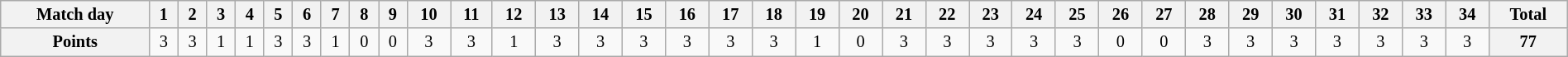<table class="wikitable" style="width:100%; font-size:85%;">
<tr valign=top>
<th align=center>Match day</th>
<th align=center>1</th>
<th align=center>2</th>
<th align=center>3</th>
<th align=center>4</th>
<th align=center>5</th>
<th align=center>6</th>
<th align=center>7</th>
<th align=center>8</th>
<th align=center>9</th>
<th align=center>10</th>
<th align=center>11</th>
<th align=center>12</th>
<th align=center>13</th>
<th align=center>14</th>
<th align=center>15</th>
<th align=center>16</th>
<th align=center>17</th>
<th align=center>18</th>
<th align=center>19</th>
<th align=center>20</th>
<th align=center>21</th>
<th align=center>22</th>
<th align=center>23</th>
<th align=center>24</th>
<th align=center>25</th>
<th align=center>26</th>
<th align=center>27</th>
<th align=center>28</th>
<th align=center>29</th>
<th align=center>30</th>
<th align=center>31</th>
<th align=center>32</th>
<th align=center>33</th>
<th align=center>34</th>
<th align=center><strong>Total</strong></th>
</tr>
<tr>
<th align=center>Points</th>
<td align=center>3</td>
<td align=center>3</td>
<td align=center>1</td>
<td align=center>1</td>
<td align=center>3</td>
<td align=center>3</td>
<td align=center>1</td>
<td align=center>0</td>
<td align=center>0</td>
<td align=center>3</td>
<td align=center>3</td>
<td align=center>1</td>
<td align=center>3</td>
<td align=center>3</td>
<td align=center>3</td>
<td align=center>3</td>
<td align=center>3</td>
<td align=center>3</td>
<td align=center>1</td>
<td align=center>0</td>
<td align=center>3</td>
<td align=center>3</td>
<td align=center>3</td>
<td align=center>3</td>
<td align=center>3</td>
<td align=center>0</td>
<td align=center>0</td>
<td align=center>3</td>
<td align=center>3</td>
<td align=center>3</td>
<td align=center>3</td>
<td align=center>3</td>
<td align=center>3</td>
<td align=center>3</td>
<th align=center><strong>77</strong></th>
</tr>
</table>
